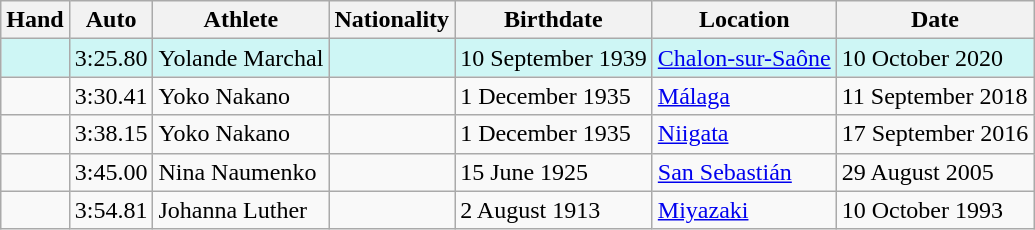<table class="wikitable">
<tr>
<th>Hand</th>
<th>Auto</th>
<th>Athlete</th>
<th>Nationality</th>
<th>Birthdate</th>
<th>Location</th>
<th>Date</th>
</tr>
<tr style="background:#cef6f5;">
<td></td>
<td>3:25.80</td>
<td>Yolande Marchal</td>
<td></td>
<td>10 September 1939</td>
<td><a href='#'>Chalon-sur-Saône</a></td>
<td>10 October 2020</td>
</tr>
<tr>
<td></td>
<td>3:30.41</td>
<td>Yoko Nakano</td>
<td></td>
<td>1 December 1935</td>
<td><a href='#'>Málaga</a></td>
<td>11 September 2018</td>
</tr>
<tr>
<td></td>
<td>3:38.15</td>
<td>Yoko Nakano</td>
<td></td>
<td>1 December 1935</td>
<td><a href='#'>Niigata</a></td>
<td>17 September 2016</td>
</tr>
<tr>
<td></td>
<td>3:45.00</td>
<td>Nina Naumenko</td>
<td></td>
<td>15 June 1925</td>
<td><a href='#'>San Sebastián</a></td>
<td>29 August 2005</td>
</tr>
<tr>
<td></td>
<td>3:54.81</td>
<td>Johanna Luther</td>
<td></td>
<td>2 August 1913</td>
<td><a href='#'>Miyazaki</a></td>
<td>10 October 1993</td>
</tr>
</table>
